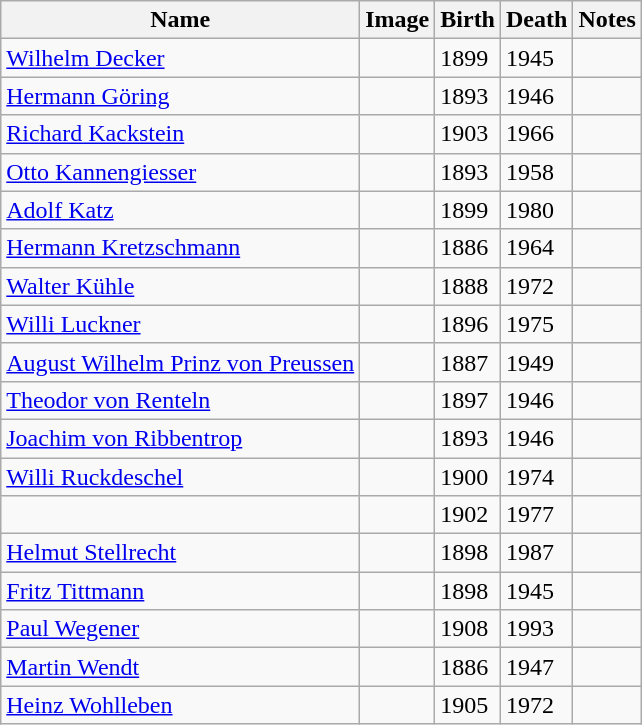<table class="wikitable">
<tr>
<th>Name</th>
<th>Image</th>
<th>Birth</th>
<th>Death</th>
<th>Notes</th>
</tr>
<tr>
<td><a href='#'>Wilhelm Decker</a></td>
<td></td>
<td>1899</td>
<td>1945</td>
<td></td>
</tr>
<tr>
<td><a href='#'>Hermann Göring</a></td>
<td></td>
<td>1893</td>
<td>1946</td>
<td></td>
</tr>
<tr>
<td><a href='#'>Richard Kackstein</a></td>
<td></td>
<td>1903</td>
<td>1966</td>
<td></td>
</tr>
<tr>
<td><a href='#'>Otto Kannengiesser</a></td>
<td></td>
<td>1893</td>
<td>1958</td>
<td></td>
</tr>
<tr>
<td><a href='#'>Adolf Katz</a></td>
<td></td>
<td>1899</td>
<td>1980</td>
<td></td>
</tr>
<tr>
<td><a href='#'>Hermann Kretzschmann</a></td>
<td></td>
<td>1886</td>
<td>1964</td>
<td></td>
</tr>
<tr>
<td><a href='#'>Walter Kühle</a></td>
<td></td>
<td>1888</td>
<td>1972</td>
<td></td>
</tr>
<tr>
<td><a href='#'>Willi Luckner</a></td>
<td></td>
<td>1896</td>
<td>1975</td>
<td></td>
</tr>
<tr>
<td><a href='#'>August Wilhelm Prinz von Preussen</a></td>
<td></td>
<td>1887</td>
<td>1949</td>
<td></td>
</tr>
<tr>
<td><a href='#'>Theodor von Renteln</a></td>
<td></td>
<td>1897</td>
<td>1946</td>
<td></td>
</tr>
<tr>
<td><a href='#'>Joachim von Ribbentrop</a></td>
<td></td>
<td>1893</td>
<td>1946</td>
<td></td>
</tr>
<tr>
<td><a href='#'>Willi Ruckdeschel</a></td>
<td></td>
<td>1900</td>
<td>1974</td>
<td></td>
</tr>
<tr>
<td></td>
<td></td>
<td>1902</td>
<td>1977</td>
<td></td>
</tr>
<tr>
<td><a href='#'>Helmut Stellrecht</a></td>
<td></td>
<td>1898</td>
<td>1987</td>
<td></td>
</tr>
<tr>
<td><a href='#'>Fritz Tittmann</a></td>
<td></td>
<td>1898</td>
<td>1945</td>
<td></td>
</tr>
<tr>
<td><a href='#'>Paul Wegener</a></td>
<td></td>
<td>1908</td>
<td>1993</td>
<td></td>
</tr>
<tr>
<td><a href='#'>Martin Wendt</a></td>
<td></td>
<td>1886</td>
<td>1947</td>
<td></td>
</tr>
<tr>
<td><a href='#'>Heinz Wohlleben</a></td>
<td></td>
<td>1905</td>
<td>1972</td>
<td></td>
</tr>
</table>
